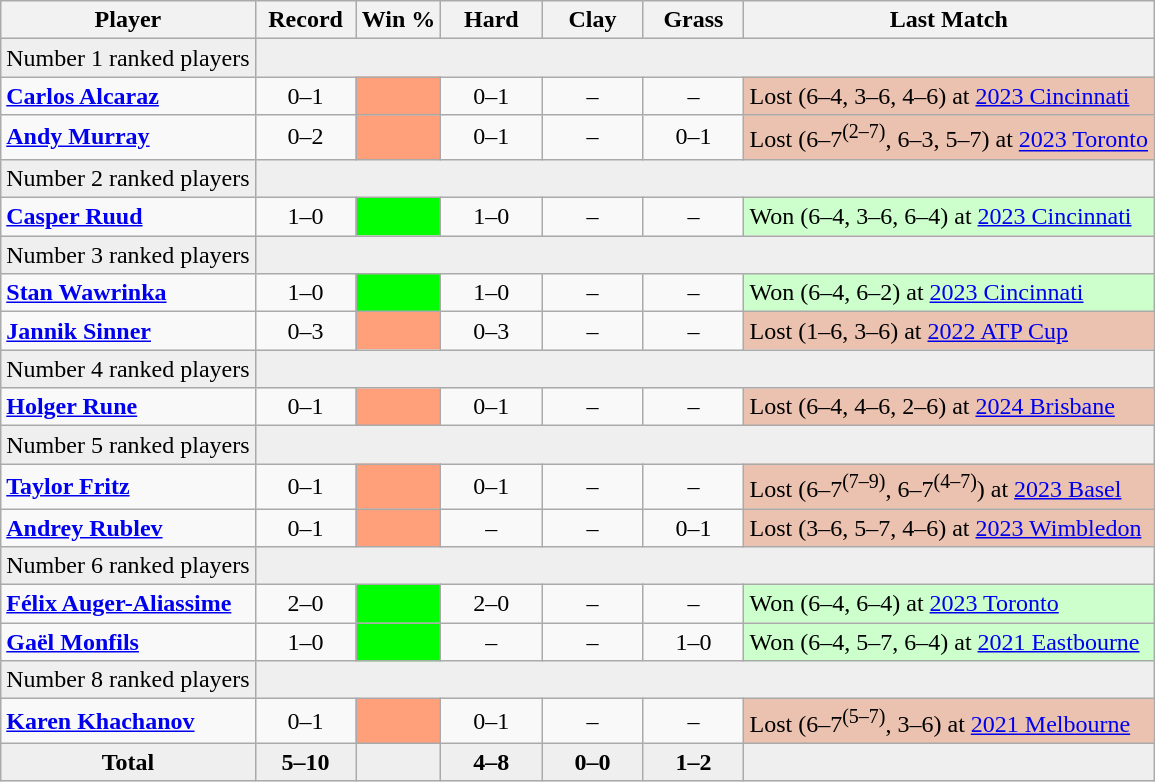<table class="wikitable sortable nowrap" style=text-align:center>
<tr>
<th>Player</th>
<th width=60>Record</th>
<th>Win %</th>
<th width=60>Hard</th>
<th width=60>Clay</th>
<th width=60>Grass</th>
<th>Last Match</th>
</tr>
<tr style=background:#efefef>
<td align=left>Number 1 ranked players</td>
<td colspan=6></td>
</tr>
<tr>
<td align=left> <strong><a href='#'>Carlos Alcaraz</a></strong></td>
<td>0–1</td>
<td bgcolor=ffa07a></td>
<td>0–1</td>
<td>–</td>
<td>–</td>
<td style=background:#ebc2af;text-align:left>Lost (6–4, 3–6, 4–6) at <a href='#'>2023 Cincinnati</a></td>
</tr>
<tr>
<td align=left> <strong><a href='#'>Andy Murray</a></strong></td>
<td>0–2</td>
<td bgcolor=ffa07a></td>
<td>0–1</td>
<td>–</td>
<td>0–1</td>
<td style=background:#ebc2af;text-align:left>Lost (6–7<sup>(2–7)</sup>, 6–3, 5–7) at <a href='#'>2023 Toronto</a></td>
</tr>
<tr style=background:#efefef>
<td align=left>Number 2 ranked players</td>
<td colspan=6></td>
</tr>
<tr>
<td align=left> <strong><a href='#'>Casper Ruud</a></strong></td>
<td>1–0</td>
<td bgcolor=lime></td>
<td>1–0</td>
<td>–</td>
<td>–</td>
<td style=background:#cfc;text-align:left>Won (6–4, 3–6, 6–4) at <a href='#'>2023 Cincinnati</a></td>
</tr>
<tr style=background:#efefef>
<td align=left>Number 3 ranked players</td>
<td colspan=6></td>
</tr>
<tr>
<td align=left> <strong><a href='#'>Stan Wawrinka</a></strong></td>
<td>1–0</td>
<td bgcolor=lime></td>
<td>1–0</td>
<td>–</td>
<td>–</td>
<td style=background:#cfc;text-align:left>Won (6–4, 6–2) at <a href='#'>2023 Cincinnati</a></td>
</tr>
<tr>
<td align=left> <strong><a href='#'>Jannik Sinner</a></strong></td>
<td>0–3</td>
<td bgcolor=ffa07a></td>
<td>0–3</td>
<td>–</td>
<td>–</td>
<td style=background:#ebc2af;text-align:left>Lost (1–6, 3–6) at <a href='#'>2022 ATP Cup</a></td>
</tr>
<tr style=background:#efefef>
<td align=left>Number 4 ranked players</td>
<td colspan=6></td>
</tr>
<tr>
<td align=left> <strong><a href='#'>Holger Rune</a></strong></td>
<td>0–1</td>
<td bgcolor=ffa07a></td>
<td>0–1</td>
<td>–</td>
<td>–</td>
<td style=background:#ebc2af;text-align:left>Lost (6–4, 4–6, 2–6) at <a href='#'>2024 Brisbane</a></td>
</tr>
<tr style=background:#efefef>
<td align=left>Number 5 ranked players</td>
<td colspan=6></td>
</tr>
<tr>
<td align=left> <strong><a href='#'>Taylor Fritz</a></strong></td>
<td>0–1</td>
<td bgcolor=ffa07a></td>
<td>0–1</td>
<td>–</td>
<td>–</td>
<td style=background:#ebc2af;text-align:left>Lost (6–7<sup>(7–9)</sup>, 6–7<sup>(4–7)</sup>) at <a href='#'>2023 Basel</a></td>
</tr>
<tr>
<td align=left> <strong><a href='#'>Andrey Rublev</a></strong></td>
<td>0–1</td>
<td bgcolor=ffa07a></td>
<td>–</td>
<td>–</td>
<td>0–1</td>
<td style=background:#ebc2af;text-align:left>Lost (3–6, 5–7, 4–6) at <a href='#'>2023 Wimbledon</a></td>
</tr>
<tr style=background:#efefef>
<td align=left>Number 6 ranked players</td>
<td colspan=6></td>
</tr>
<tr>
<td align=left> <strong><a href='#'>Félix Auger-Aliassime</a></strong></td>
<td>2–0</td>
<td bgcolor=lime></td>
<td>2–0</td>
<td>–</td>
<td>–</td>
<td style=background:#cfc;text-align:left>Won (6–4, 6–4) at <a href='#'>2023 Toronto</a></td>
</tr>
<tr>
<td align=left> <strong><a href='#'>Gaël Monfils</a></strong></td>
<td>1–0</td>
<td bgcolor=lime></td>
<td>–</td>
<td>–</td>
<td>1–0</td>
<td style=background:#cfc;text-align:left>Won (6–4, 5–7, 6–4) at <a href='#'>2021 Eastbourne</a></td>
</tr>
<tr style=background:#efefef>
<td align=left>Number 8 ranked players</td>
<td colspan=6></td>
</tr>
<tr>
<td align=left> <strong><a href='#'>Karen Khachanov</a></strong></td>
<td>0–1</td>
<td bgcolor=ffa07a></td>
<td>0–1</td>
<td>–</td>
<td>–</td>
<td style=background:#ebc2af;text-align:left>Lost (6–7<sup>(5–7)</sup>, 3–6) at <a href='#'>2021 Melbourne</a></td>
</tr>
<tr bgcolor="efefef" class="sortbottom">
<td><strong>Total</strong></td>
<td><strong>5–10</strong></td>
<td><strong></strong></td>
<td><strong>4–8 <br></strong></td>
<td><strong>0–0 <br></strong></td>
<td><strong>1–2 <br></strong></td>
<td></td>
</tr>
</table>
